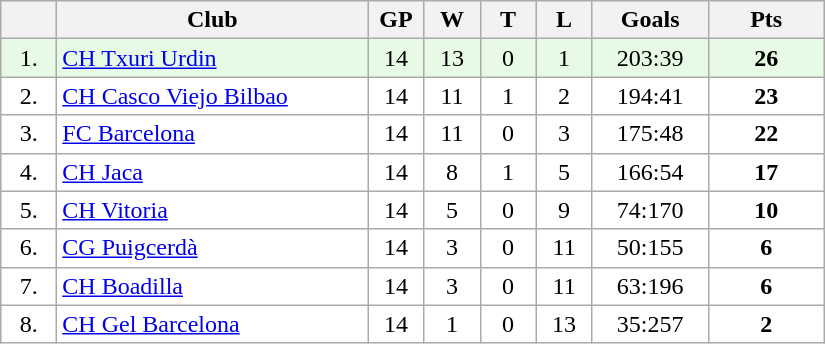<table class="wikitable">
<tr>
<th width="30"></th>
<th width="200">Club</th>
<th width="30">GP</th>
<th width="30">W</th>
<th width="30">T</th>
<th width="30">L</th>
<th width="70">Goals</th>
<th width="70">Pts</th>
</tr>
<tr bgcolor="#e6fae6" align="center">
<td>1.</td>
<td align="left"><a href='#'>CH Txuri Urdin</a></td>
<td>14</td>
<td>13</td>
<td>0</td>
<td>1</td>
<td>203:39</td>
<td><strong>26</strong></td>
</tr>
<tr bgcolor="#FFFFFF" align="center">
<td>2.</td>
<td align="left"><a href='#'>CH Casco Viejo Bilbao</a></td>
<td>14</td>
<td>11</td>
<td>1</td>
<td>2</td>
<td>194:41</td>
<td><strong>23</strong></td>
</tr>
<tr bgcolor="#FFFFFF" align="center">
<td>3.</td>
<td align="left"><a href='#'>FC Barcelona</a></td>
<td>14</td>
<td>11</td>
<td>0</td>
<td>3</td>
<td>175:48</td>
<td><strong>22</strong></td>
</tr>
<tr bgcolor="#FFFFFF" align="center">
<td>4.</td>
<td align="left"><a href='#'>CH Jaca</a></td>
<td>14</td>
<td>8</td>
<td>1</td>
<td>5</td>
<td>166:54</td>
<td><strong>17</strong></td>
</tr>
<tr bgcolor="#FFFFFF" align="center">
<td>5.</td>
<td align="left"><a href='#'>CH Vitoria</a></td>
<td>14</td>
<td>5</td>
<td>0</td>
<td>9</td>
<td>74:170</td>
<td><strong>10</strong></td>
</tr>
<tr bgcolor="#FFFFFF" align="center">
<td>6.</td>
<td align="left"><a href='#'>CG Puigcerdà</a></td>
<td>14</td>
<td>3</td>
<td>0</td>
<td>11</td>
<td>50:155</td>
<td><strong>6</strong></td>
</tr>
<tr bgcolor="#FFFFFF" align="center">
<td>7.</td>
<td align="left"><a href='#'>CH Boadilla</a></td>
<td>14</td>
<td>3</td>
<td>0</td>
<td>11</td>
<td>63:196</td>
<td><strong>6</strong></td>
</tr>
<tr bgcolor="#FFFFFF" align="center">
<td>8.</td>
<td align="left"><a href='#'>CH Gel Barcelona</a></td>
<td>14</td>
<td>1</td>
<td>0</td>
<td>13</td>
<td>35:257</td>
<td><strong>2</strong></td>
</tr>
</table>
